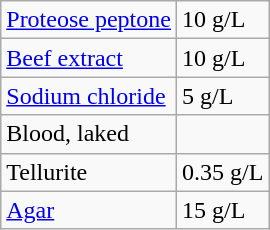<table class="wikitable">
<tr>
<td><a href='#'>Proteose peptone</a></td>
<td>10 g/L</td>
</tr>
<tr>
<td><a href='#'>Beef extract</a></td>
<td>10 g/L</td>
</tr>
<tr>
<td><a href='#'>Sodium chloride</a></td>
<td>5 g/L</td>
</tr>
<tr>
<td>Blood, laked</td>
<td></td>
</tr>
<tr>
<td>Tellurite</td>
<td>0.35 g/L</td>
</tr>
<tr>
<td><a href='#'>Agar</a></td>
<td>15 g/L</td>
</tr>
</table>
